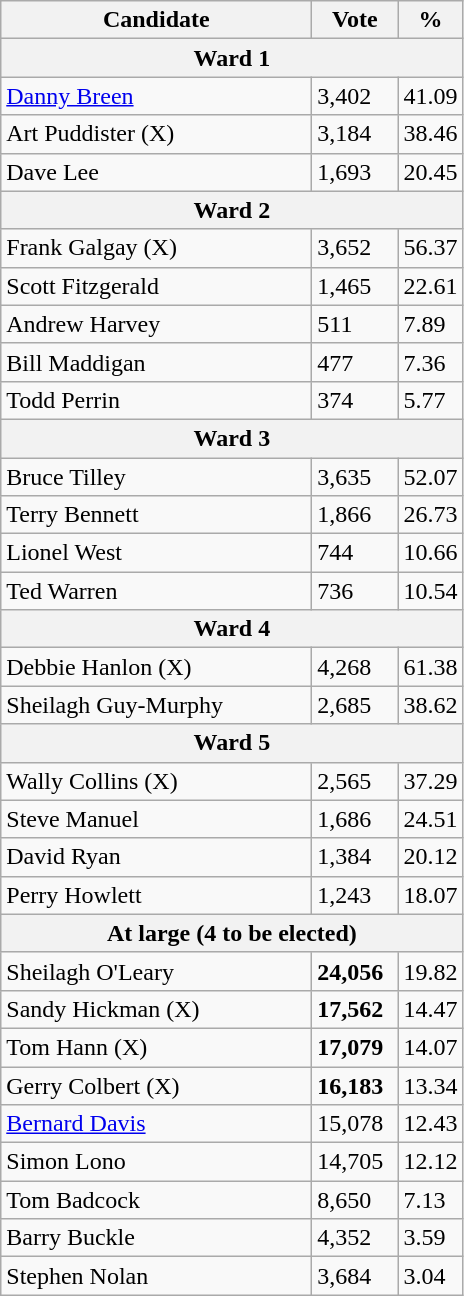<table class="wikitable">
<tr>
<th bgcolor="#DDDDFF" width="200px">Candidate</th>
<th bgcolor="#DDDDFF" width="50px">Vote</th>
<th bgcolor="#DDDDFF" width="30px">%</th>
</tr>
<tr>
<th colspan="3">Ward 1</th>
</tr>
<tr>
<td><a href='#'>Danny Breen</a></td>
<td>3,402</td>
<td>41.09</td>
</tr>
<tr>
<td>Art Puddister (X)</td>
<td>3,184</td>
<td>38.46</td>
</tr>
<tr>
<td>Dave Lee</td>
<td>1,693</td>
<td>20.45</td>
</tr>
<tr>
<th colspan="3">Ward 2</th>
</tr>
<tr>
<td>Frank Galgay (X)</td>
<td>3,652</td>
<td>56.37</td>
</tr>
<tr>
<td>Scott Fitzgerald</td>
<td>1,465</td>
<td>22.61</td>
</tr>
<tr>
<td>Andrew Harvey</td>
<td>511</td>
<td>7.89</td>
</tr>
<tr>
<td>Bill Maddigan</td>
<td>477</td>
<td>7.36</td>
</tr>
<tr>
<td>Todd Perrin</td>
<td>374</td>
<td>5.77</td>
</tr>
<tr>
<th colspan="3">Ward 3</th>
</tr>
<tr>
<td>Bruce Tilley</td>
<td>3,635</td>
<td>52.07</td>
</tr>
<tr>
<td>Terry Bennett</td>
<td>1,866</td>
<td>26.73</td>
</tr>
<tr>
<td>Lionel West</td>
<td>744</td>
<td>10.66</td>
</tr>
<tr>
<td>Ted Warren</td>
<td>736</td>
<td>10.54</td>
</tr>
<tr>
<th colspan="3">Ward 4</th>
</tr>
<tr>
<td>Debbie Hanlon (X)</td>
<td>4,268</td>
<td>61.38</td>
</tr>
<tr>
<td>Sheilagh Guy-Murphy</td>
<td>2,685</td>
<td>38.62</td>
</tr>
<tr>
<th colspan="3">Ward 5</th>
</tr>
<tr>
<td>Wally Collins (X)</td>
<td>2,565</td>
<td>37.29</td>
</tr>
<tr>
<td>Steve Manuel</td>
<td>1,686</td>
<td>24.51</td>
</tr>
<tr>
<td>David Ryan</td>
<td>1,384</td>
<td>20.12</td>
</tr>
<tr>
<td>Perry Howlett</td>
<td>1,243</td>
<td>18.07</td>
</tr>
<tr>
<th colspan="3">At large (4 to be elected)</th>
</tr>
<tr>
<td>Sheilagh O'Leary</td>
<td><strong>24,056</strong></td>
<td>19.82</td>
</tr>
<tr>
<td>Sandy Hickman (X)</td>
<td><strong>17,562</strong></td>
<td>14.47</td>
</tr>
<tr>
<td>Tom Hann (X)</td>
<td><strong>17,079</strong></td>
<td>14.07</td>
</tr>
<tr>
<td>Gerry Colbert (X)</td>
<td><strong>16,183</strong></td>
<td>13.34</td>
</tr>
<tr>
<td><a href='#'>Bernard Davis</a></td>
<td>15,078</td>
<td>12.43</td>
</tr>
<tr>
<td>Simon Lono</td>
<td>14,705</td>
<td>12.12</td>
</tr>
<tr>
<td>Tom Badcock</td>
<td>8,650</td>
<td>7.13</td>
</tr>
<tr>
<td>Barry Buckle</td>
<td>4,352</td>
<td>3.59</td>
</tr>
<tr>
<td>Stephen Nolan</td>
<td>3,684</td>
<td>3.04</td>
</tr>
</table>
